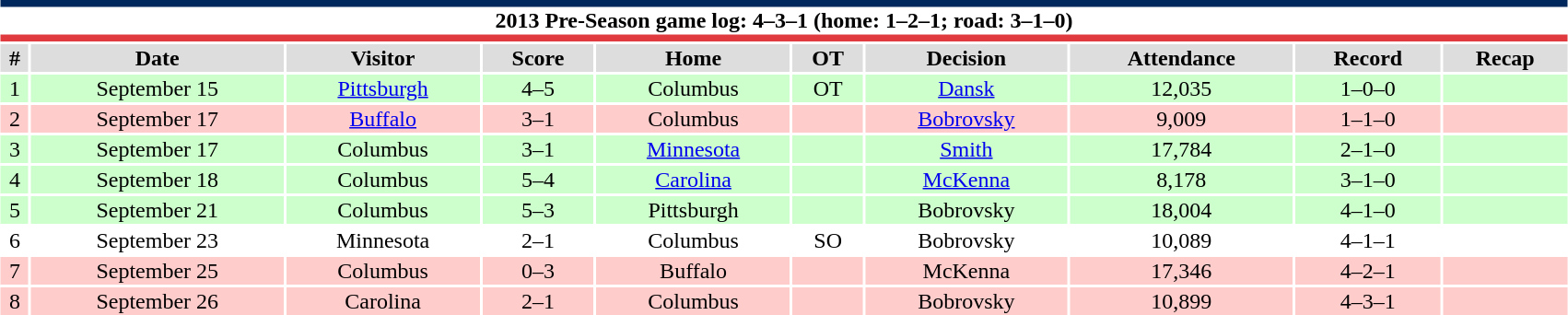<table class="toccolours collapsible collapsed"  style="width:90%; clear:both; margin:1.5em auto; text-align:center;">
<tr>
<th colspan=10 style="background:#fff; border-top:#00285C 5px solid; border-bottom:#E03A3E 5px solid;">2013 Pre-Season game log: 4–3–1 (home: 1–2–1; road: 3–1–0)</th>
</tr>
<tr style="text-align:center; background:#ddd;">
<th>#</th>
<th>Date</th>
<th>Visitor</th>
<th>Score</th>
<th>Home</th>
<th>OT</th>
<th>Decision</th>
<th>Attendance</th>
<th>Record</th>
<th>Recap</th>
</tr>
<tr style="text-align:center; background:#cfc;">
<td>1</td>
<td>September 15</td>
<td><a href='#'>Pittsburgh</a></td>
<td>4–5</td>
<td>Columbus</td>
<td>OT</td>
<td><a href='#'>Dansk</a></td>
<td>12,035</td>
<td>1–0–0</td>
<td></td>
</tr>
<tr style="text-align:center; background:#fcc;">
<td>2</td>
<td>September 17</td>
<td><a href='#'>Buffalo</a></td>
<td>3–1</td>
<td>Columbus</td>
<td></td>
<td><a href='#'>Bobrovsky</a></td>
<td>9,009</td>
<td>1–1–0</td>
<td></td>
</tr>
<tr style="text-align:center; background:#cfc;">
<td>3</td>
<td>September 17</td>
<td>Columbus</td>
<td>3–1</td>
<td><a href='#'>Minnesota</a></td>
<td></td>
<td><a href='#'>Smith</a></td>
<td>17,784</td>
<td>2–1–0</td>
<td></td>
</tr>
<tr style="text-align:center; background:#cfc;">
<td>4</td>
<td>September 18</td>
<td>Columbus</td>
<td>5–4</td>
<td><a href='#'>Carolina</a></td>
<td></td>
<td><a href='#'>McKenna</a></td>
<td>8,178</td>
<td>3–1–0</td>
<td></td>
</tr>
<tr style="text-align:center; background:#cfc;">
<td>5</td>
<td>September 21</td>
<td>Columbus</td>
<td>5–3</td>
<td>Pittsburgh</td>
<td></td>
<td>Bobrovsky</td>
<td>18,004</td>
<td>4–1–0</td>
<td></td>
</tr>
<tr style="text-align:center; background:#fff;">
<td>6</td>
<td>September 23</td>
<td>Minnesota</td>
<td>2–1</td>
<td>Columbus</td>
<td>SO</td>
<td>Bobrovsky</td>
<td>10,089</td>
<td>4–1–1</td>
<td></td>
</tr>
<tr style="text-align:center; background:#fcc;">
<td>7</td>
<td>September 25</td>
<td>Columbus</td>
<td>0–3</td>
<td>Buffalo</td>
<td></td>
<td>McKenna</td>
<td>17,346</td>
<td>4–2–1</td>
<td></td>
</tr>
<tr style="text-align:center; background:#fcc;">
<td>8</td>
<td>September 26</td>
<td>Carolina</td>
<td>2–1</td>
<td>Columbus</td>
<td></td>
<td>Bobrovsky</td>
<td>10,899</td>
<td>4–3–1</td>
<td></td>
</tr>
</table>
